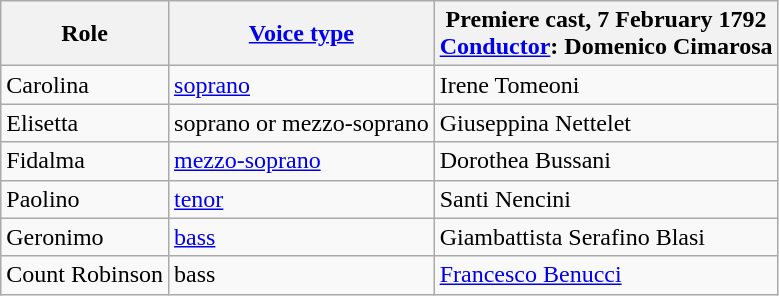<table class="wikitable">
<tr>
<th>Role</th>
<th><a href='#'>Voice type</a></th>
<th>Premiere cast, 7 February 1792<br><a href='#'>Conductor</a>: Domenico Cimarosa</th>
</tr>
<tr>
<td>Carolina</td>
<td><a href='#'>soprano</a></td>
<td>Irene Tomeoni</td>
</tr>
<tr>
<td>Elisetta</td>
<td>soprano or mezzo-soprano</td>
<td>Giuseppina Nettelet</td>
</tr>
<tr>
<td>Fidalma</td>
<td><a href='#'>mezzo-soprano</a></td>
<td>Dorothea Bussani</td>
</tr>
<tr>
<td>Paolino</td>
<td><a href='#'>tenor</a></td>
<td>Santi Nencini</td>
</tr>
<tr>
<td>Geronimo</td>
<td><a href='#'>bass</a></td>
<td>Giambattista Serafino Blasi</td>
</tr>
<tr>
<td>Count Robinson</td>
<td>bass</td>
<td><a href='#'>Francesco Benucci</a></td>
</tr>
</table>
